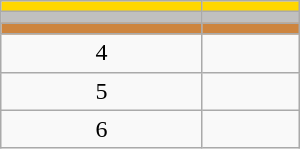<table class="wikitable" style="width:200px;">
<tr style="background:gold;">
<td align=center></td>
<td></td>
</tr>
<tr style="background:silver;">
<td align=center></td>
<td></td>
</tr>
<tr style="background:peru;">
<td align=center></td>
<td></td>
</tr>
<tr>
<td align=center>4</td>
<td></td>
</tr>
<tr>
<td align=center>5</td>
<td></td>
</tr>
<tr>
<td align=center>6</td>
<td></td>
</tr>
</table>
